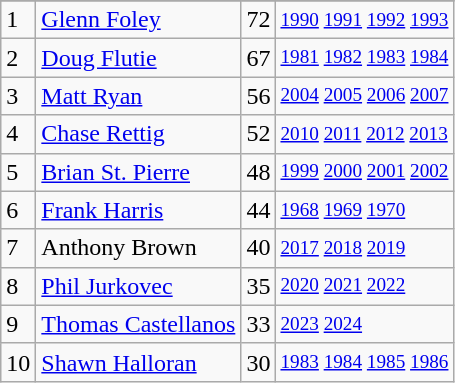<table class="wikitable">
<tr>
</tr>
<tr>
<td>1</td>
<td><a href='#'>Glenn Foley</a></td>
<td>72</td>
<td style="font-size:80%;"><a href='#'>1990</a> <a href='#'>1991</a> <a href='#'>1992</a> <a href='#'>1993</a></td>
</tr>
<tr>
<td>2</td>
<td><a href='#'>Doug Flutie</a></td>
<td>67</td>
<td style="font-size:80%;"><a href='#'>1981</a> <a href='#'>1982</a> <a href='#'>1983</a> <a href='#'>1984</a></td>
</tr>
<tr>
<td>3</td>
<td><a href='#'>Matt Ryan</a></td>
<td>56</td>
<td style="font-size:80%;"><a href='#'>2004</a> <a href='#'>2005</a> <a href='#'>2006</a> <a href='#'>2007</a></td>
</tr>
<tr>
<td>4</td>
<td><a href='#'>Chase Rettig</a></td>
<td>52</td>
<td style="font-size:80%;"><a href='#'>2010</a> <a href='#'>2011</a> <a href='#'>2012</a> <a href='#'>2013</a></td>
</tr>
<tr>
<td>5</td>
<td><a href='#'>Brian St. Pierre</a></td>
<td>48</td>
<td style="font-size:80%;"><a href='#'>1999</a> <a href='#'>2000</a> <a href='#'>2001</a> <a href='#'>2002</a></td>
</tr>
<tr>
<td>6</td>
<td><a href='#'>Frank Harris</a></td>
<td>44</td>
<td style="font-size:80%;"><a href='#'>1968</a> <a href='#'>1969</a> <a href='#'>1970</a></td>
</tr>
<tr>
<td>7</td>
<td>Anthony Brown</td>
<td>40</td>
<td style="font-size:80%;"><a href='#'>2017</a> <a href='#'>2018</a> <a href='#'>2019</a></td>
</tr>
<tr>
<td>8</td>
<td><a href='#'>Phil Jurkovec</a></td>
<td>35</td>
<td style="font-size:80%;"><a href='#'>2020</a> <a href='#'>2021</a> <a href='#'>2022</a></td>
</tr>
<tr>
<td>9</td>
<td><a href='#'>Thomas Castellanos</a></td>
<td>33</td>
<td style="font-size:80%;"><a href='#'>2023</a> <a href='#'>2024</a></td>
</tr>
<tr>
<td>10</td>
<td><a href='#'>Shawn Halloran</a></td>
<td>30</td>
<td style="font-size:80%;"><a href='#'>1983</a> <a href='#'>1984</a> <a href='#'>1985</a> <a href='#'>1986</a></td>
</tr>
</table>
